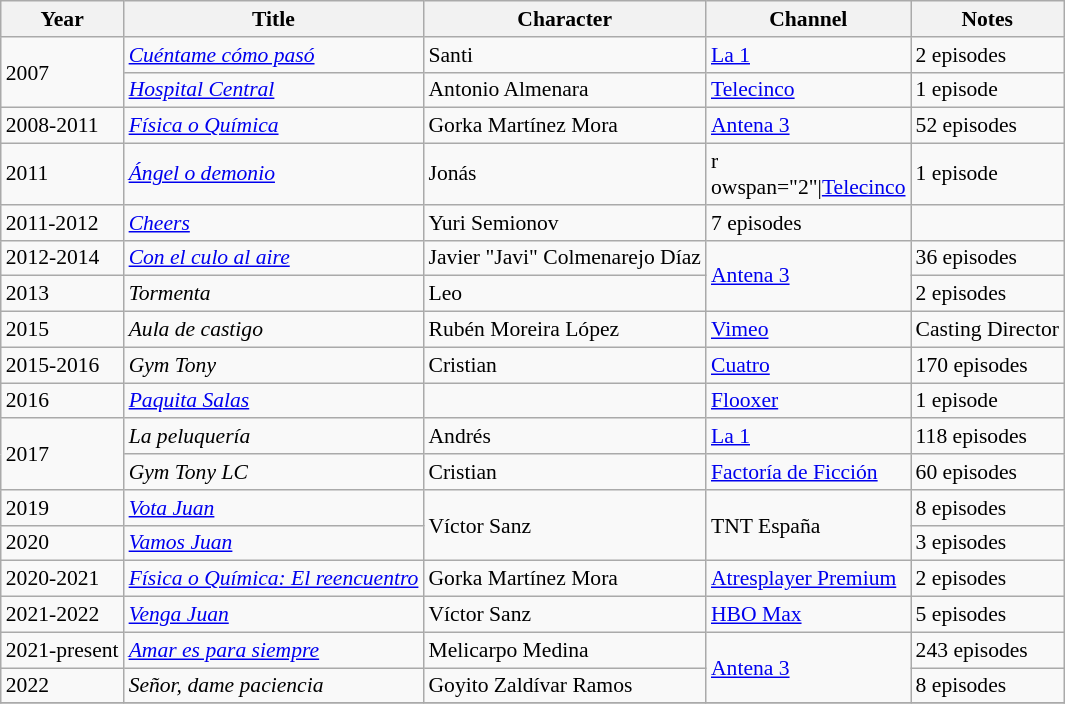<table class="wikitable" style="font-size: 90%;">
<tr>
<th>Year</th>
<th>Title</th>
<th>Character</th>
<th>Channel</th>
<th>Notes</th>
</tr>
<tr sale en señor dame paciencia y en atasco temporada 2>
<td rowspan="2">2007</td>
<td><em><a href='#'>Cuéntame cómo pasó</a></em></td>
<td>Santi</td>
<td><a href='#'>La 1</a></td>
<td>2 episodes</td>
</tr>
<tr>
<td><em><a href='#'>Hospital Central</a></em></td>
<td>Antonio Almenara</td>
<td><a href='#'>Telecinco</a></td>
<td>1 episode</td>
</tr>
<tr>
<td>2008-2011</td>
<td><em><a href='#'>Física o Química</a></em></td>
<td>Gorka Martínez Mora</td>
<td><a href='#'>Antena 3</a></td>
<td>52 episodes</td>
</tr>
<tr>
<td>2011</td>
<td><em><a href='#'>Ángel o demonio</a></em></td>
<td>Jonás</td>
<td>r<br>owspan="2"|<a href='#'>Telecinco</a></td>
<td>1 episode</td>
</tr>
<tr>
<td>2011-2012</td>
<td><em><a href='#'>Cheers</a></em></td>
<td>Yuri Semionov</td>
<td>7 episodes</td>
</tr>
<tr>
<td>2012-2014</td>
<td><em><a href='#'>Con el culo al aire</a></em></td>
<td>Javier "Javi" Colmenarejo Díaz</td>
<td rowspan="2"><a href='#'>Antena 3</a></td>
<td>36 episodes</td>
</tr>
<tr>
<td>2013</td>
<td><em>Tormenta</em></td>
<td>Leo</td>
<td>2 episodes</td>
</tr>
<tr>
<td>2015</td>
<td><em>Aula de castigo</em></td>
<td>Rubén Moreira López</td>
<td><a href='#'>Vimeo</a></td>
<td>Casting Director</td>
</tr>
<tr>
<td>2015-2016</td>
<td><em>Gym Tony</em></td>
<td>Cristian</td>
<td><a href='#'>Cuatro</a></td>
<td>170 episodes</td>
</tr>
<tr>
<td>2016</td>
<td><em><a href='#'>Paquita Salas</a></em></td>
<td></td>
<td><a href='#'>Flooxer</a></td>
<td>1 episode</td>
</tr>
<tr>
<td rowspan="2">2017</td>
<td><em>La peluquería</em></td>
<td>Andrés</td>
<td><a href='#'>La 1</a></td>
<td>118 episodes</td>
</tr>
<tr>
<td><em>Gym Tony LC</em></td>
<td>Cristian</td>
<td><a href='#'>Factoría de Ficción</a></td>
<td>60 episodes</td>
</tr>
<tr>
<td>2019</td>
<td><em><a href='#'>Vota Juan</a></em></td>
<td rowspan="2">Víctor Sanz</td>
<td rowspan="2">TNT España</td>
<td>8 episodes</td>
</tr>
<tr>
<td>2020</td>
<td><em><a href='#'>Vamos Juan</a></em></td>
<td>3 episodes</td>
</tr>
<tr>
<td>2020-2021</td>
<td><em><a href='#'>Física o Química: El reencuentro</a></em></td>
<td>Gorka Martínez Mora</td>
<td><a href='#'>Atresplayer Premium</a></td>
<td>2 episodes</td>
</tr>
<tr>
<td>2021-2022</td>
<td><em><a href='#'>Venga Juan</a></em></td>
<td>Víctor Sanz</td>
<td><a href='#'>HBO Max</a></td>
<td>5 episodes</td>
</tr>
<tr>
<td>2021-present</td>
<td><em><a href='#'>Amar es para siempre</a></em></td>
<td>Melicarpo Medina</td>
<td rowspan="2"><a href='#'>Antena 3</a></td>
<td>243 episodes</td>
</tr>
<tr>
<td>2022</td>
<td><em>Señor, dame paciencia</em></td>
<td>Goyito Zaldívar Ramos</td>
<td>8 episodes</td>
</tr>
<tr>
</tr>
</table>
